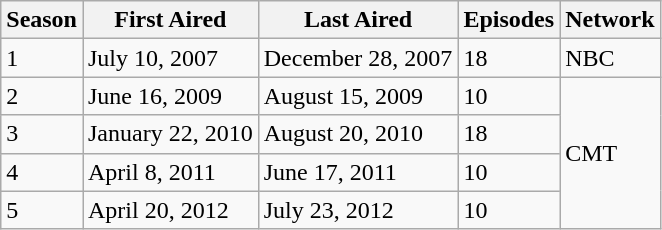<table class="wikitable">
<tr>
<th>Season</th>
<th>First Aired</th>
<th>Last Aired</th>
<th>Episodes</th>
<th>Network</th>
</tr>
<tr>
<td>1</td>
<td>July 10, 2007</td>
<td>December 28, 2007</td>
<td>18</td>
<td>NBC</td>
</tr>
<tr>
<td>2</td>
<td>June 16, 2009</td>
<td>August 15, 2009</td>
<td>10</td>
<td rowspan="4">CMT</td>
</tr>
<tr>
<td>3</td>
<td>January 22, 2010</td>
<td>August 20, 2010</td>
<td>18</td>
</tr>
<tr>
<td>4</td>
<td>April 8, 2011</td>
<td>June 17, 2011</td>
<td>10</td>
</tr>
<tr>
<td>5</td>
<td>April 20, 2012</td>
<td>July 23, 2012</td>
<td>10</td>
</tr>
</table>
